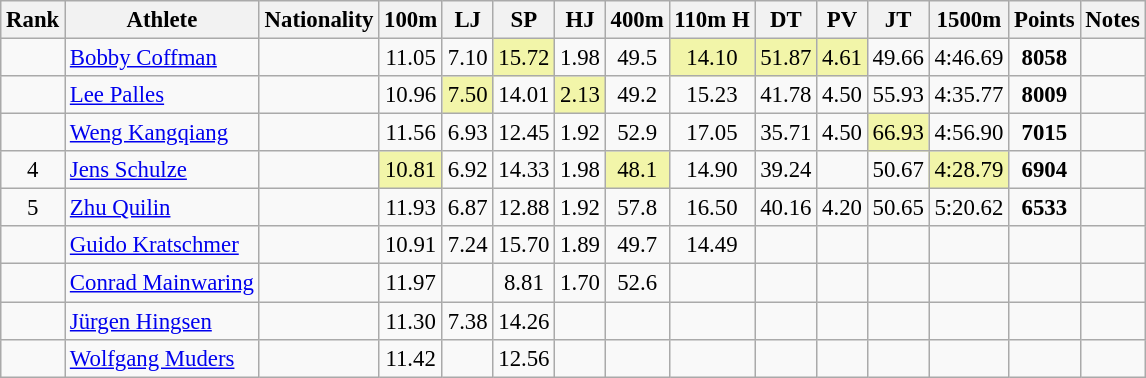<table class="wikitable sortable" style=" text-align:center; font-size:95%">
<tr>
<th>Rank</th>
<th>Athlete</th>
<th>Nationality</th>
<th>100m</th>
<th>LJ</th>
<th>SP</th>
<th>HJ</th>
<th>400m</th>
<th>110m H</th>
<th>DT</th>
<th>PV</th>
<th>JT</th>
<th>1500m</th>
<th>Points</th>
<th>Notes</th>
</tr>
<tr>
<td></td>
<td align=left><a href='#'>Bobby Coffman</a></td>
<td align=left></td>
<td>11.05</td>
<td>7.10</td>
<td bgcolor=#F2F5A9>15.72</td>
<td>1.98</td>
<td>49.5</td>
<td bgcolor=#F2F5A9>14.10</td>
<td bgcolor=#F2F5A9>51.87</td>
<td bgcolor=#F2F5A9>4.61</td>
<td>49.66</td>
<td>4:46.69</td>
<td><strong>8058</strong></td>
<td></td>
</tr>
<tr>
<td></td>
<td align=left><a href='#'>Lee Palles</a></td>
<td align=left></td>
<td>10.96</td>
<td bgcolor=#F2F5A9>7.50</td>
<td>14.01</td>
<td bgcolor=#F2F5A9>2.13</td>
<td>49.2</td>
<td>15.23</td>
<td>41.78</td>
<td>4.50</td>
<td>55.93</td>
<td>4:35.77</td>
<td><strong>8009</strong></td>
<td></td>
</tr>
<tr>
<td></td>
<td align=left><a href='#'>Weng Kangqiang</a></td>
<td align=left></td>
<td>11.56</td>
<td>6.93</td>
<td>12.45</td>
<td>1.92</td>
<td>52.9</td>
<td>17.05</td>
<td>35.71</td>
<td>4.50</td>
<td bgcolor=#F2F5A9>66.93</td>
<td>4:56.90</td>
<td><strong>7015</strong></td>
<td></td>
</tr>
<tr>
<td>4</td>
<td align=left><a href='#'>Jens Schulze</a></td>
<td align=left></td>
<td bgcolor=#F2F5A9>10.81</td>
<td>6.92</td>
<td>14.33</td>
<td>1.98</td>
<td bgcolor=#F2F5A9>48.1</td>
<td>14.90</td>
<td>39.24</td>
<td></td>
<td>50.67</td>
<td bgcolor=#F2F5A9>4:28.79</td>
<td><strong>6904</strong></td>
<td></td>
</tr>
<tr>
<td>5</td>
<td align=left><a href='#'>Zhu Quilin</a></td>
<td align=left></td>
<td>11.93</td>
<td>6.87</td>
<td>12.88</td>
<td>1.92</td>
<td>57.8</td>
<td>16.50</td>
<td>40.16</td>
<td>4.20</td>
<td>50.65</td>
<td>5:20.62</td>
<td><strong>6533</strong></td>
<td></td>
</tr>
<tr>
<td></td>
<td align=left><a href='#'>Guido Kratschmer</a></td>
<td align=left></td>
<td>10.91</td>
<td>7.24</td>
<td>15.70</td>
<td>1.89</td>
<td>49.7</td>
<td>14.49</td>
<td></td>
<td></td>
<td></td>
<td></td>
<td><strong></strong></td>
<td></td>
</tr>
<tr>
<td></td>
<td align=left><a href='#'>Conrad Mainwaring</a></td>
<td align=left></td>
<td>11.97</td>
<td></td>
<td>8.81</td>
<td>1.70</td>
<td>52.6</td>
<td></td>
<td></td>
<td></td>
<td></td>
<td></td>
<td><strong></strong></td>
<td></td>
</tr>
<tr>
<td></td>
<td align=left><a href='#'>Jürgen Hingsen</a></td>
<td align=left></td>
<td>11.30</td>
<td>7.38</td>
<td>14.26</td>
<td></td>
<td></td>
<td></td>
<td></td>
<td></td>
<td></td>
<td></td>
<td><strong></strong></td>
<td></td>
</tr>
<tr>
<td></td>
<td align=left><a href='#'>Wolfgang Muders</a></td>
<td align=left></td>
<td>11.42</td>
<td></td>
<td>12.56</td>
<td></td>
<td></td>
<td></td>
<td></td>
<td></td>
<td></td>
<td></td>
<td><strong></strong></td>
<td></td>
</tr>
</table>
